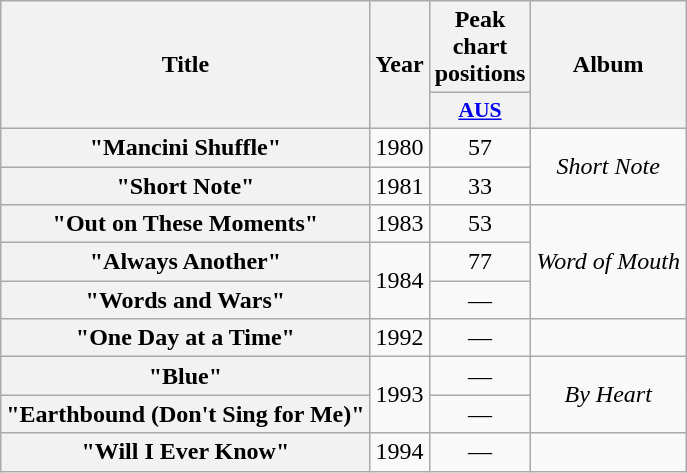<table class="wikitable plainrowheaders" style="text-align:center">
<tr>
<th scope="col" rowspan="2">Title</th>
<th scope="col" rowspan="2">Year</th>
<th scope="col" colspan="1">Peak chart positions</th>
<th scope="col" rowspan="2">Album</th>
</tr>
<tr>
<th scope="col" style="width:3em; font-size:90%"><a href='#'>AUS</a><br></th>
</tr>
<tr>
<th scope="row">"Mancini Shuffle"</th>
<td>1980</td>
<td>57</td>
<td rowspan="2"><em>Short Note</em></td>
</tr>
<tr>
<th scope="row">"Short Note"</th>
<td>1981</td>
<td>33</td>
</tr>
<tr>
<th scope="row">"Out on These Moments"</th>
<td>1983</td>
<td>53</td>
<td rowspan="3"><em>Word of Mouth</em></td>
</tr>
<tr>
<th scope="row">"Always Another"</th>
<td rowspan="2">1984</td>
<td>77</td>
</tr>
<tr>
<th scope="row">"Words and Wars"</th>
<td>—</td>
</tr>
<tr>
<th scope="row">"One Day at a Time"</th>
<td>1992</td>
<td>—</td>
<td></td>
</tr>
<tr>
<th scope="row">"Blue"</th>
<td rowspan="2">1993</td>
<td>—</td>
<td rowspan="2"><em>By Heart</em></td>
</tr>
<tr>
<th scope="row">"Earthbound (Don't Sing for Me)"</th>
<td>—</td>
</tr>
<tr>
<th scope="row">"Will I Ever Know"</th>
<td>1994</td>
<td>—</td>
<td></td>
</tr>
</table>
